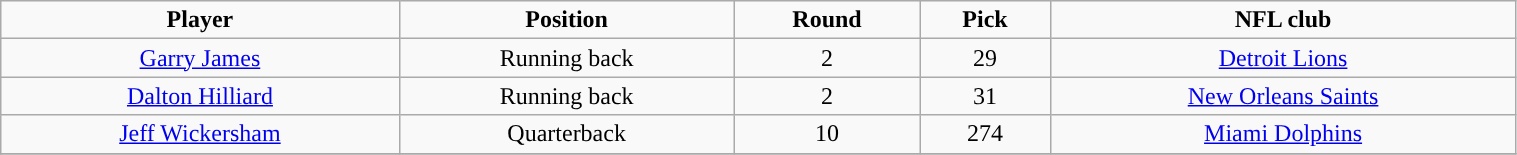<table class="wikitable" width="80%">
<tr align="center">
<td><strong>Player</strong></td>
<td><strong>Position</strong></td>
<td><strong>Round</strong></td>
<td><strong>Pick</strong></td>
<td><strong>NFL club</strong></td>
</tr>
<tr align="center" bgcolor="">
<td><a href='#'>Garry James</a></td>
<td>Running back</td>
<td>2</td>
<td>29</td>
<td><a href='#'>Detroit Lions</a></td>
</tr>
<tr align="center" bgcolor="">
<td><a href='#'>Dalton Hilliard</a></td>
<td>Running back</td>
<td>2</td>
<td>31</td>
<td><a href='#'>New Orleans Saints</a></td>
</tr>
<tr align="center" bgcolor="">
<td><a href='#'>Jeff Wickersham</a></td>
<td>Quarterback</td>
<td>10</td>
<td>274</td>
<td><a href='#'>Miami Dolphins</a></td>
</tr>
<tr align="center" bgcolor="">
</tr>
</table>
